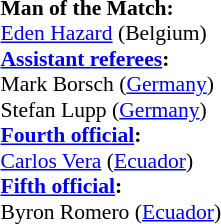<table width=50% style="font-size: 90%">
<tr>
<td><br><strong>Man of the Match:</strong>
<br><a href='#'>Eden Hazard</a> (Belgium)<br><strong><a href='#'>Assistant referees</a>:</strong>
<br>Mark Borsch (<a href='#'>Germany</a>)
<br>Stefan Lupp (<a href='#'>Germany</a>)
<br><strong><a href='#'>Fourth official</a>:</strong>
<br><a href='#'>Carlos Vera</a> (<a href='#'>Ecuador</a>)
<br><strong><a href='#'>Fifth official</a>:</strong>
<br>Byron Romero (<a href='#'>Ecuador</a>)</td>
</tr>
</table>
